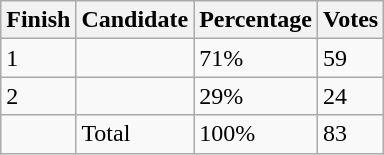<table class="wikitable sortable">
<tr>
<th>Finish</th>
<th>Candidate</th>
<th>Percentage</th>
<th>Votes</th>
</tr>
<tr>
<td>1</td>
<td></td>
<td>71%</td>
<td>59</td>
</tr>
<tr>
<td>2</td>
<td></td>
<td>29%</td>
<td>24</td>
</tr>
<tr>
<td></td>
<td>Total</td>
<td>100%</td>
<td>83</td>
</tr>
</table>
